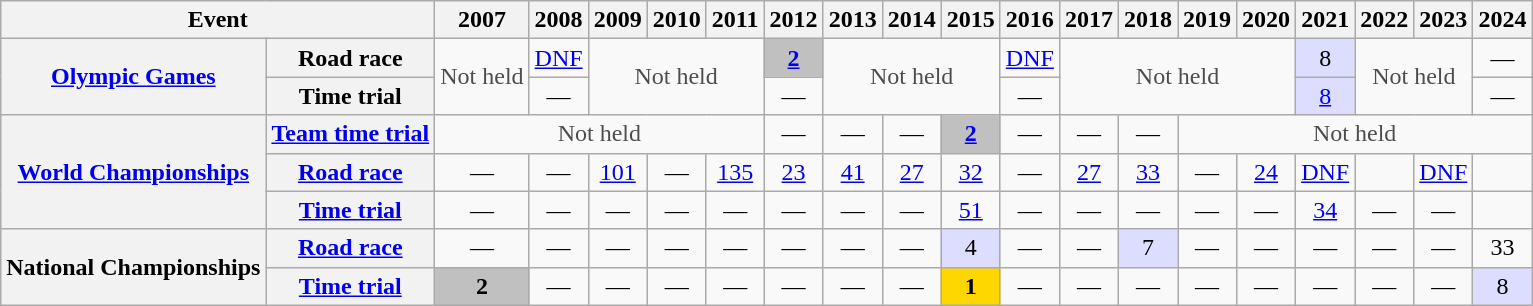<table class="wikitable plainrowheaders">
<tr>
<th scope="col" colspan=2>Event</th>
<th scope="col">2007</th>
<th scope="col">2008</th>
<th scope="col">2009</th>
<th scope="col">2010</th>
<th scope="col">2011</th>
<th scope="col">2012</th>
<th scope="col">2013</th>
<th scope="col">2014</th>
<th scope="col">2015</th>
<th scope="col">2016</th>
<th scope="col">2017</th>
<th scope="col">2018</th>
<th scope="col">2019</th>
<th scope="col">2020</th>
<th scope="col">2021</th>
<th scope="col">2022</th>
<th scope="col">2023</th>
<th scope="col">2024</th>
</tr>
<tr style="text-align:center;">
<th scope="row" rowspan=2> <a href='#'>Olympic Games</a></th>
<th scope="row">Road race</th>
<td style="color:#4d4d4d;" rowspan=2>Not held</td>
<td><a href='#'>DNF</a></td>
<td style="color:#4d4d4d;" rowspan=2 colspan=3>Not held</td>
<td style="background:silver;"><a href='#'><strong>2</strong></a></td>
<td style="color:#4d4d4d;" rowspan=2 colspan=3>Not held</td>
<td><a href='#'>DNF</a></td>
<td style="color:#4d4d4d;" rowspan=2 colspan=4>Not held</td>
<td style="background:#ddf;">8</td>
<td colspan="2" rowspan="2" style="color:#4d4d4d;">Not held</td>
<td>—</td>
</tr>
<tr style="text-align:center;">
<th scope="row">Time trial</th>
<td>—</td>
<td>—</td>
<td>—</td>
<td style="background:#ddf;"><a href='#'>8</a></td>
<td>—</td>
</tr>
<tr style="text-align:center;">
<th scope="row" rowspan=3> <a href='#'>World Championships</a></th>
<th scope="row"><a href='#'>Team time trial</a></th>
<td style="color:#4d4d4d;" colspan=5>Not held</td>
<td>—</td>
<td>—</td>
<td>—</td>
<td style="background:#c0c0c0;"><a href='#'><strong>2</strong></a></td>
<td>—</td>
<td>—</td>
<td>—</td>
<td style="color:#4d4d4d;" colspan=6>Not held</td>
</tr>
<tr style="text-align:center;">
<th scope="row"><a href='#'>Road race</a></th>
<td>—</td>
<td>—</td>
<td><a href='#'>101</a></td>
<td>—</td>
<td><a href='#'>135</a></td>
<td><a href='#'>23</a></td>
<td><a href='#'>41</a></td>
<td><a href='#'>27</a></td>
<td><a href='#'>32</a></td>
<td>—</td>
<td><a href='#'>27</a></td>
<td><a href='#'>33</a></td>
<td>—</td>
<td><a href='#'>24</a></td>
<td><a href='#'>DNF</a></td>
<td></td>
<td><a href='#'>DNF</a></td>
<td></td>
</tr>
<tr style="text-align:center;">
<th scope="row"><a href='#'>Time trial</a></th>
<td>—</td>
<td>—</td>
<td>—</td>
<td>—</td>
<td>—</td>
<td>—</td>
<td>—</td>
<td>—</td>
<td><a href='#'>51</a></td>
<td>—</td>
<td>—</td>
<td>—</td>
<td>—</td>
<td>—</td>
<td><a href='#'>34</a></td>
<td>—</td>
<td>—</td>
<td></td>
</tr>
<tr style="text-align:center;">
<th scope="row" rowspan=2> National Championships</th>
<th scope="row"><a href='#'>Road race</a></th>
<td>—</td>
<td>—</td>
<td>—</td>
<td>—</td>
<td>—</td>
<td>—</td>
<td>—</td>
<td>—</td>
<td style="background:#ddf;">4</td>
<td>—</td>
<td>—</td>
<td style="background:#ddf;">7</td>
<td>—</td>
<td>—</td>
<td>—</td>
<td>—</td>
<td>—</td>
<td>33</td>
</tr>
<tr style="text-align:center;">
<th scope="row"><a href='#'>Time trial</a></th>
<th style="background:silver;"><strong>2</strong></th>
<td>—</td>
<td>—</td>
<td>—</td>
<td>—</td>
<td>—</td>
<td>—</td>
<td>—</td>
<th style="background:gold;"><strong>1</strong></th>
<td>—</td>
<td>—</td>
<td>—</td>
<td>—</td>
<td>—</td>
<td>—</td>
<td>—</td>
<td>—</td>
<td style="background:#ddf;">8</td>
</tr>
</table>
